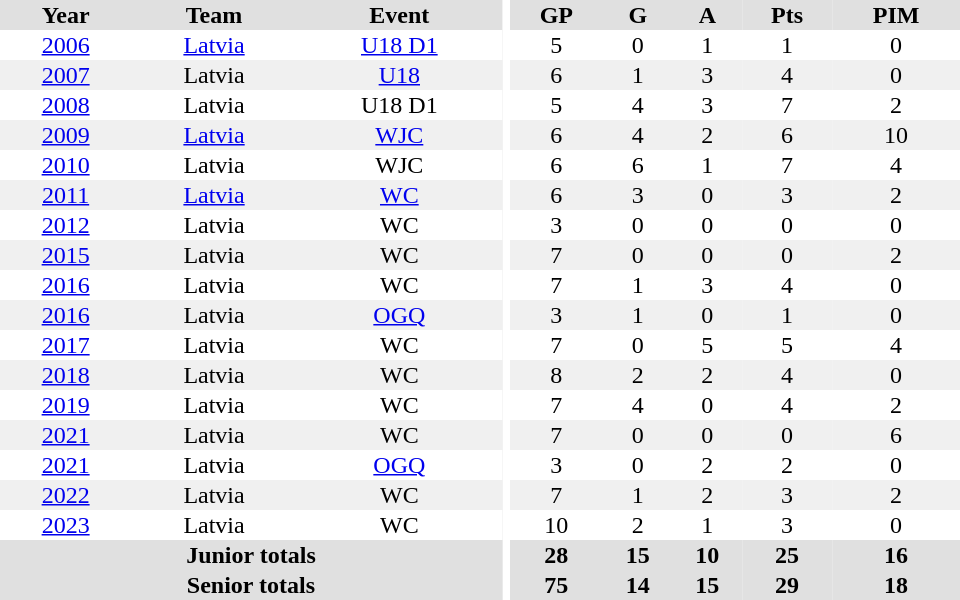<table border="0" cellpadding="1" cellspacing="0" ID="Table3" style="text-align:center; width:40em">
<tr ALIGN="center" bgcolor="#e0e0e0">
<th>Year</th>
<th>Team</th>
<th>Event</th>
<th rowspan="102" bgcolor="#ffffff"></th>
<th>GP</th>
<th>G</th>
<th>A</th>
<th>Pts</th>
<th>PIM</th>
</tr>
<tr>
<td><a href='#'>2006</a></td>
<td><a href='#'>Latvia</a></td>
<td><a href='#'>U18 D1</a></td>
<td>5</td>
<td>0</td>
<td>1</td>
<td>1</td>
<td>0</td>
</tr>
<tr bgcolor="#f0f0f0">
<td><a href='#'>2007</a></td>
<td>Latvia</td>
<td><a href='#'>U18</a></td>
<td>6</td>
<td>1</td>
<td>3</td>
<td>4</td>
<td>0</td>
</tr>
<tr>
<td><a href='#'>2008</a></td>
<td>Latvia</td>
<td>U18 D1</td>
<td>5</td>
<td>4</td>
<td>3</td>
<td>7</td>
<td>2</td>
</tr>
<tr bgcolor="#f0f0f0">
<td><a href='#'>2009</a></td>
<td><a href='#'>Latvia</a></td>
<td><a href='#'>WJC</a></td>
<td>6</td>
<td>4</td>
<td>2</td>
<td>6</td>
<td>10</td>
</tr>
<tr>
<td><a href='#'>2010</a></td>
<td>Latvia</td>
<td>WJC</td>
<td>6</td>
<td>6</td>
<td>1</td>
<td>7</td>
<td>4</td>
</tr>
<tr bgcolor="#f0f0f0">
<td><a href='#'>2011</a></td>
<td><a href='#'>Latvia</a></td>
<td><a href='#'>WC</a></td>
<td>6</td>
<td>3</td>
<td>0</td>
<td>3</td>
<td>2</td>
</tr>
<tr>
<td><a href='#'>2012</a></td>
<td>Latvia</td>
<td>WC</td>
<td>3</td>
<td>0</td>
<td>0</td>
<td>0</td>
<td>0</td>
</tr>
<tr bgcolor="#f0f0f0">
<td><a href='#'>2015</a></td>
<td>Latvia</td>
<td>WC</td>
<td>7</td>
<td>0</td>
<td>0</td>
<td>0</td>
<td>2</td>
</tr>
<tr>
<td><a href='#'>2016</a></td>
<td>Latvia</td>
<td>WC</td>
<td>7</td>
<td>1</td>
<td>3</td>
<td>4</td>
<td>0</td>
</tr>
<tr ALIGN="center"  bgcolor="#f0f0f0">
<td><a href='#'>2016</a></td>
<td>Latvia</td>
<td><a href='#'>OGQ</a></td>
<td>3</td>
<td>1</td>
<td>0</td>
<td>1</td>
<td>0</td>
</tr>
<tr>
<td><a href='#'>2017</a></td>
<td>Latvia</td>
<td>WC</td>
<td>7</td>
<td>0</td>
<td>5</td>
<td>5</td>
<td>4</td>
</tr>
<tr bgcolor="#f0f0f0">
<td><a href='#'>2018</a></td>
<td>Latvia</td>
<td>WC</td>
<td>8</td>
<td>2</td>
<td>2</td>
<td>4</td>
<td>0</td>
</tr>
<tr>
<td><a href='#'>2019</a></td>
<td>Latvia</td>
<td>WC</td>
<td>7</td>
<td>4</td>
<td>0</td>
<td>4</td>
<td>2</td>
</tr>
<tr bgcolor="#f0f0f0">
<td><a href='#'>2021</a></td>
<td>Latvia</td>
<td>WC</td>
<td>7</td>
<td>0</td>
<td>0</td>
<td>0</td>
<td>6</td>
</tr>
<tr>
<td><a href='#'>2021</a></td>
<td>Latvia</td>
<td><a href='#'>OGQ</a></td>
<td>3</td>
<td>0</td>
<td>2</td>
<td>2</td>
<td>0</td>
</tr>
<tr bgcolor="#f0f0f0">
<td><a href='#'>2022</a></td>
<td>Latvia</td>
<td>WC</td>
<td>7</td>
<td>1</td>
<td>2</td>
<td>3</td>
<td>2</td>
</tr>
<tr>
<td><a href='#'>2023</a></td>
<td>Latvia</td>
<td>WC</td>
<td>10</td>
<td>2</td>
<td>1</td>
<td>3</td>
<td>0</td>
</tr>
<tr bgcolor="#e0e0e0">
<th colspan="3">Junior totals</th>
<th>28</th>
<th>15</th>
<th>10</th>
<th>25</th>
<th>16</th>
</tr>
<tr bgcolor="#e0e0e0">
<th colspan="3">Senior totals</th>
<th>75</th>
<th>14</th>
<th>15</th>
<th>29</th>
<th>18</th>
</tr>
</table>
